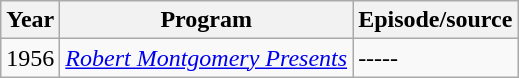<table class="wikitable">
<tr>
<th>Year</th>
<th>Program</th>
<th>Episode/source</th>
</tr>
<tr>
<td>1956</td>
<td><em><a href='#'>Robert Montgomery Presents</a></em></td>
<td>-----</td>
</tr>
</table>
